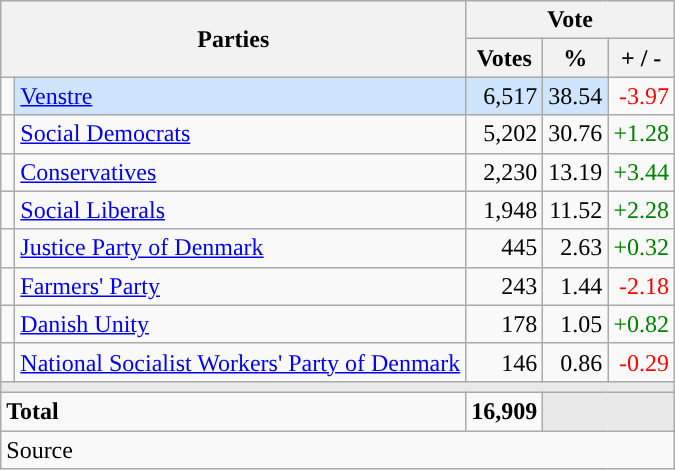<table class="wikitable" style="text-align:right;">
<tr>
<th style="text-align:centre;" rowspan="2" colspan="2" width="225">Parties</th>
<th colspan="3">Vote</th>
</tr>
<tr>
<th width="15">Votes</th>
<th width="15">%</th>
<th width="15">+ / -</th>
</tr>
<tr>
<td width="2" style="color:inherit;background:"></td>
<td bgcolor=#cfe5fe  align="left"><a href='#'>Venstre</a></td>
<td bgcolor=#cfe5fe>6,517</td>
<td bgcolor=#cfe5fe>38.54</td>
<td style=color:red;>-3.97</td>
</tr>
<tr>
<td width="2" style="color:inherit;background:"></td>
<td align="left"><a href='#'>Social Democrats</a></td>
<td>5,202</td>
<td>30.76</td>
<td style=color:green;>+1.28</td>
</tr>
<tr>
<td width="2" style="color:inherit;background:"></td>
<td align="left"><a href='#'>Conservatives</a></td>
<td>2,230</td>
<td>13.19</td>
<td style=color:green;>+3.44</td>
</tr>
<tr>
<td width="2" style="color:inherit;background:"></td>
<td align="left"><a href='#'>Social Liberals</a></td>
<td>1,948</td>
<td>11.52</td>
<td style=color:green;>+2.28</td>
</tr>
<tr>
<td width="2" style="color:inherit;background:"></td>
<td align="left"><a href='#'>Justice Party of Denmark</a></td>
<td>445</td>
<td>2.63</td>
<td style=color:green;>+0.32</td>
</tr>
<tr>
<td width="2" style="color:inherit;background:"></td>
<td align="left"><a href='#'>Farmers' Party</a></td>
<td>243</td>
<td>1.44</td>
<td style=color:red;>-2.18</td>
</tr>
<tr>
<td width="2" style="color:inherit;background:"></td>
<td align="left"><a href='#'>Danish Unity</a></td>
<td>178</td>
<td>1.05</td>
<td style=color:green;>+0.82</td>
</tr>
<tr>
<td width="2" style="color:inherit;background:"></td>
<td align="left"><a href='#'>National Socialist Workers' Party of Denmark</a></td>
<td>146</td>
<td>0.86</td>
<td style=color:red;>-0.29</td>
</tr>
<tr>
<td colspan="7" bgcolor="#E9E9E9"></td>
</tr>
<tr>
<td align="left" colspan="2"><strong>Total</strong></td>
<td><strong>16,909</strong></td>
<td bgcolor="#E9E9E9" colspan="2"></td>
</tr>
<tr>
<td align="left" colspan="6">Source</td>
</tr>
</table>
